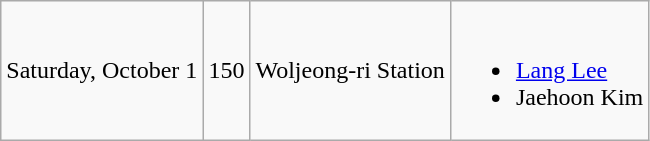<table class="wikitable">
<tr>
<td>Saturday, October 1</td>
<td>150</td>
<td>Woljeong-ri Station</td>
<td><br><ul><li> <a href='#'>Lang Lee</a></li><li> Jaehoon Kim</li></ul></td>
</tr>
</table>
